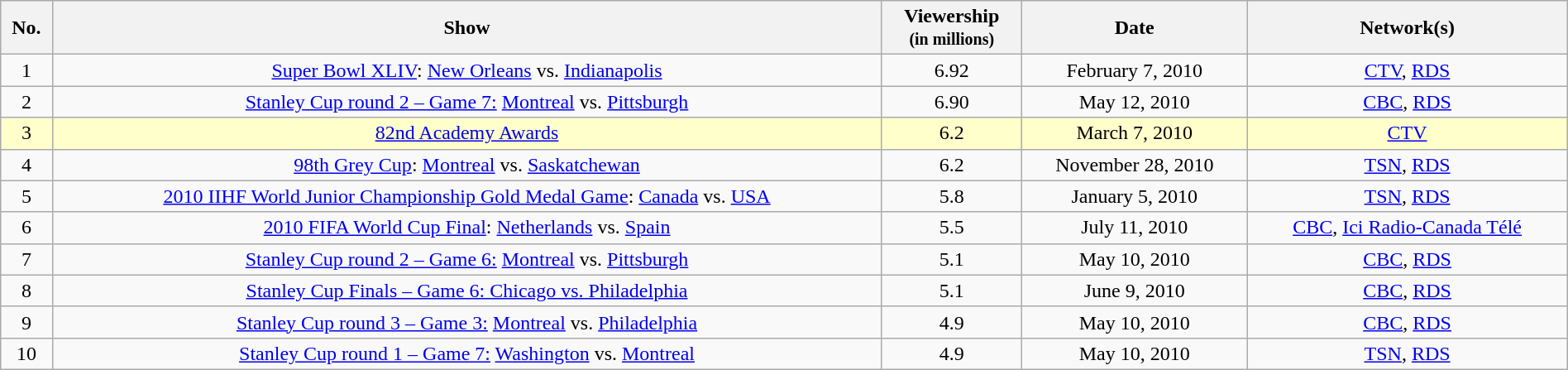<table class="wikitable sortable" style="width:100%; text-align:center;">
<tr>
<th><abbr>No.</abbr></th>
<th>Show</th>
<th>Viewership<br><small>(in millions)</small></th>
<th>Date</th>
<th>Network(s)</th>
</tr>
<tr>
<td>1</td>
<td><a href='#'>Super Bowl XLIV</a>: <a href='#'>New Orleans</a> vs. <a href='#'>Indianapolis</a></td>
<td>6.92</td>
<td>February 7, 2010</td>
<td><a href='#'>CTV</a>, <a href='#'>RDS</a></td>
</tr>
<tr>
<td>2</td>
<td><a href='#'>Stanley Cup round 2 – Game 7:</a> <a href='#'>Montreal</a> vs. <a href='#'>Pittsburgh</a></td>
<td>6.90</td>
<td>May 12, 2010</td>
<td><a href='#'>CBC</a>, <a href='#'>RDS</a></td>
</tr>
<tr style="background:#ffc;">
<td>3</td>
<td><a href='#'>82nd Academy Awards</a></td>
<td>6.2</td>
<td>March 7, 2010</td>
<td><a href='#'>CTV</a></td>
</tr>
<tr>
<td>4</td>
<td><a href='#'>98th Grey Cup</a>: <a href='#'>Montreal</a> vs. <a href='#'>Saskatchewan</a></td>
<td>6.2</td>
<td>November 28, 2010</td>
<td><a href='#'>TSN</a>, <a href='#'>RDS</a></td>
</tr>
<tr>
<td>5</td>
<td><a href='#'>2010 IIHF World Junior Championship Gold Medal Game</a>: <a href='#'>Canada</a> vs. <a href='#'>USA</a></td>
<td>5.8</td>
<td>January 5, 2010</td>
<td><a href='#'>TSN</a>, <a href='#'>RDS</a></td>
</tr>
<tr>
<td>6</td>
<td><a href='#'>2010 FIFA World Cup Final</a>: <a href='#'>Netherlands</a> vs. <a href='#'>Spain</a></td>
<td>5.5</td>
<td>July 11, 2010</td>
<td><a href='#'>CBC</a>, <a href='#'>Ici Radio-Canada Télé</a></td>
</tr>
<tr>
<td>7</td>
<td><a href='#'>Stanley Cup round 2 – Game 6:</a> <a href='#'>Montreal</a> vs. <a href='#'>Pittsburgh</a></td>
<td>5.1</td>
<td>May 10, 2010</td>
<td><a href='#'>CBC</a>, <a href='#'>RDS</a></td>
</tr>
<tr>
<td>8</td>
<td><a href='#'>Stanley Cup Finals – Game 6: Chicago vs. Philadelphia</a></td>
<td>5.1</td>
<td>June 9, 2010</td>
<td><a href='#'>CBC</a>, <a href='#'>RDS</a></td>
</tr>
<tr>
<td>9</td>
<td><a href='#'>Stanley Cup round 3 – Game 3:</a> <a href='#'>Montreal</a> vs. <a href='#'>Philadelphia</a></td>
<td>4.9</td>
<td>May 10, 2010</td>
<td><a href='#'>CBC</a>, <a href='#'>RDS</a></td>
</tr>
<tr>
<td>10</td>
<td><a href='#'>Stanley Cup round 1 – Game 7:</a> <a href='#'>Washington</a> vs. <a href='#'>Montreal</a></td>
<td>4.9</td>
<td>May 10, 2010</td>
<td><a href='#'>TSN</a>, <a href='#'>RDS</a></td>
</tr>
</table>
